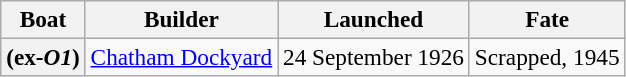<table class="wikitable plainrowheaders" style="font-size:97%;">
<tr>
<th scope="col">Boat</th>
<th scope="col">Builder</th>
<th scope="col">Launched</th>
<th scope="col">Fate</th>
</tr>
<tr>
<th scope="row"> (ex-<em>O1</em>)</th>
<td><a href='#'>Chatham Dockyard</a></td>
<td>24 September 1926</td>
<td>Scrapped, 1945</td>
</tr>
</table>
